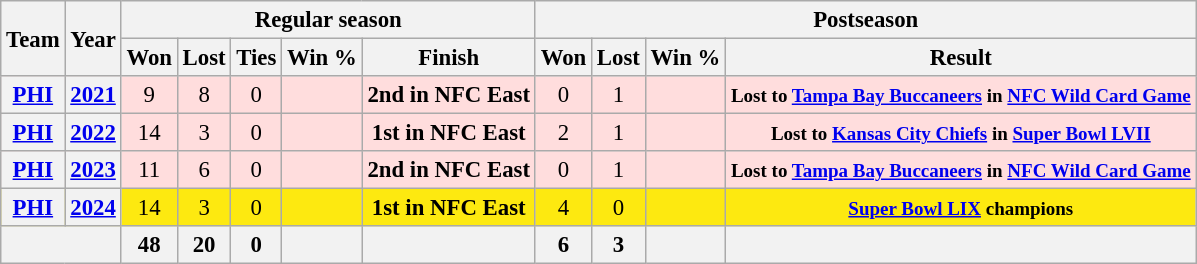<table class="wikitable" style="font-size: 95%; text-align:center">
<tr>
<th rowspan="2">Team</th>
<th rowspan="2">Year</th>
<th colspan="5">Regular season</th>
<th colspan="4">Postseason</th>
</tr>
<tr>
<th>Won</th>
<th>Lost</th>
<th>Ties</th>
<th>Win %</th>
<th>Finish</th>
<th>Won</th>
<th>Lost</th>
<th>Win %</th>
<th>Result</th>
</tr>
<tr style="background:#fdd">
<th><a href='#'>PHI</a></th>
<th><a href='#'>2021</a></th>
<td>9</td>
<td>8</td>
<td>0</td>
<td></td>
<td><strong>2nd in NFC East</strong></td>
<td>0</td>
<td>1</td>
<td></td>
<td><small><strong>Lost to <a href='#'>Tampa Bay Buccaneers</a> in <a href='#'>NFC Wild Card Game</a></strong></small></td>
</tr>
<tr style="background:#fdd">
<th><a href='#'>PHI</a></th>
<th><a href='#'>2022</a></th>
<td>14</td>
<td>3</td>
<td>0</td>
<td></td>
<td><strong>1st in NFC East</strong></td>
<td>2</td>
<td>1</td>
<td></td>
<td><small><strong>Lost to <a href='#'>Kansas City Chiefs</a> in <a href='#'>Super Bowl LVII</a></strong></small></td>
</tr>
<tr style="background:#fdd">
<th><a href='#'>PHI</a></th>
<th><a href='#'>2023</a></th>
<td>11</td>
<td>6</td>
<td>0</td>
<td></td>
<td><strong>2nd in NFC East</strong></td>
<td>0</td>
<td>1</td>
<td></td>
<td><small><strong>Lost to <a href='#'>Tampa Bay Buccaneers</a> in <a href='#'>NFC Wild Card Game</a></strong></small></td>
</tr>
<tr ! style="background:#FDE910;">
<th><a href='#'>PHI</a></th>
<th><a href='#'>2024</a></th>
<td>14</td>
<td>3</td>
<td>0</td>
<td></td>
<td><strong>1st in NFC East</strong></td>
<td>4</td>
<td>0</td>
<td></td>
<td><small><strong> <a href='#'>Super Bowl LIX</a> champions</strong></small></td>
</tr>
<tr>
<th colspan="2"></th>
<th>48</th>
<th>20</th>
<th>0</th>
<th></th>
<th></th>
<th>6</th>
<th>3</th>
<th></th>
<th></th>
</tr>
</table>
